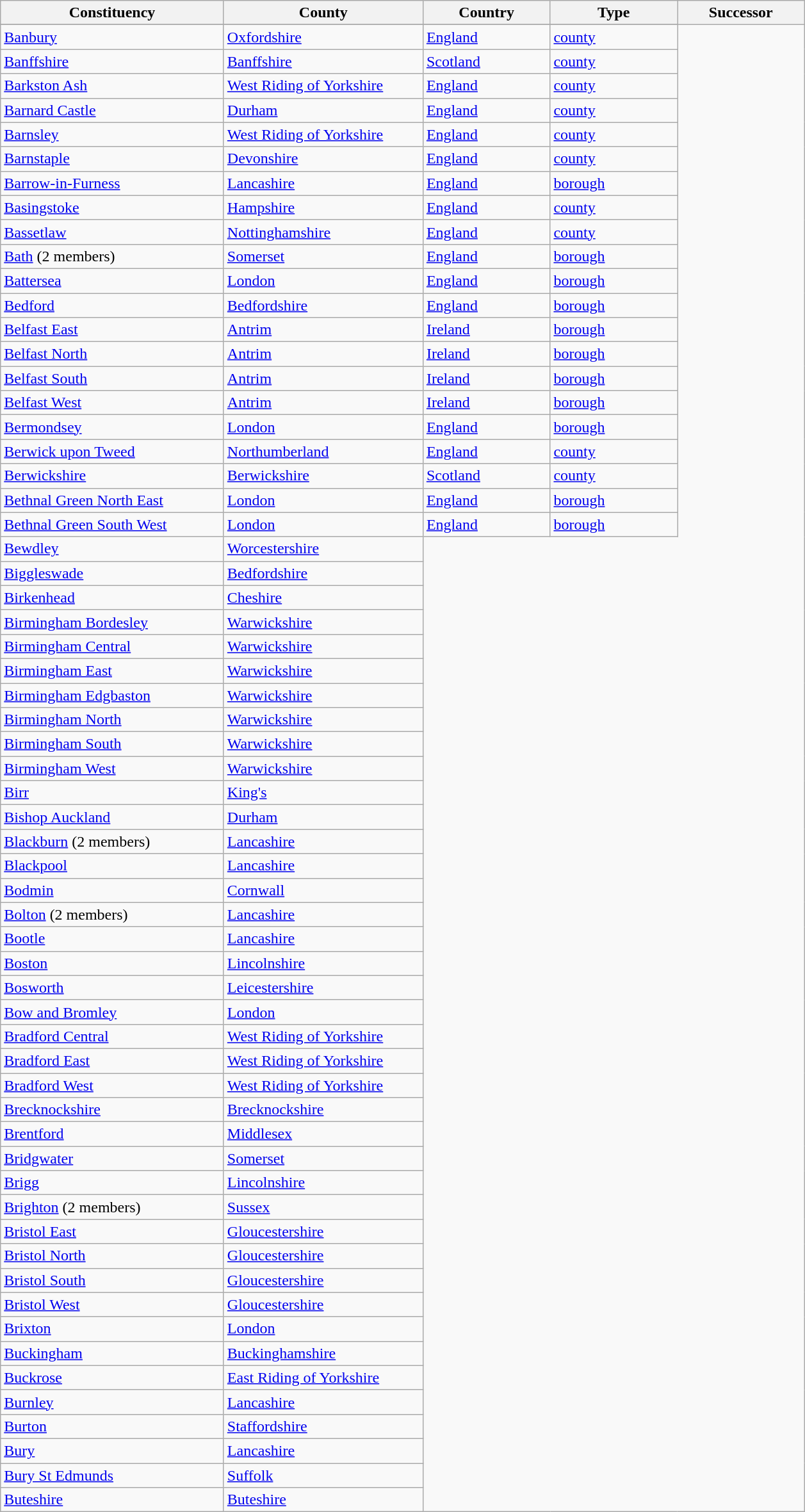<table class="wikitable">
<tr>
<th width="225px">Constituency</th>
<th width="200px">County</th>
<th width="125px">Country</th>
<th width="125px">Type</th>
<th width="125px">Successor</th>
</tr>
<tr>
</tr>
<tr>
<td><a href='#'>Banbury</a></td>
<td><a href='#'>Oxfordshire</a></td>
<td><a href='#'>England</a></td>
<td><a href='#'>county</a></td>
</tr>
<tr>
<td><a href='#'>Banffshire</a></td>
<td><a href='#'>Banffshire</a></td>
<td><a href='#'>Scotland</a></td>
<td><a href='#'>county</a></td>
</tr>
<tr>
<td><a href='#'>Barkston Ash</a></td>
<td><a href='#'>West Riding of Yorkshire</a></td>
<td><a href='#'>England</a></td>
<td><a href='#'>county</a></td>
</tr>
<tr>
<td><a href='#'>Barnard Castle</a></td>
<td><a href='#'>Durham</a></td>
<td><a href='#'>England</a></td>
<td><a href='#'>county</a></td>
</tr>
<tr>
<td><a href='#'>Barnsley</a></td>
<td><a href='#'>West Riding of Yorkshire</a></td>
<td><a href='#'>England</a></td>
<td><a href='#'>county</a></td>
</tr>
<tr>
<td><a href='#'>Barnstaple</a></td>
<td><a href='#'>Devonshire</a></td>
<td><a href='#'>England</a></td>
<td><a href='#'>county</a></td>
</tr>
<tr>
<td><a href='#'>Barrow-in-Furness</a></td>
<td><a href='#'>Lancashire</a></td>
<td><a href='#'>England</a></td>
<td><a href='#'>borough</a></td>
</tr>
<tr>
<td><a href='#'>Basingstoke</a></td>
<td><a href='#'>Hampshire</a></td>
<td><a href='#'>England</a></td>
<td><a href='#'>county</a></td>
</tr>
<tr>
<td><a href='#'>Bassetlaw</a></td>
<td><a href='#'>Nottinghamshire</a></td>
<td><a href='#'>England</a></td>
<td><a href='#'>county</a></td>
</tr>
<tr>
<td><a href='#'>Bath</a> (2 members)</td>
<td><a href='#'>Somerset</a></td>
<td><a href='#'>England</a></td>
<td><a href='#'>borough</a></td>
</tr>
<tr>
<td><a href='#'>Battersea</a></td>
<td><a href='#'>London</a></td>
<td><a href='#'>England</a></td>
<td><a href='#'>borough</a></td>
</tr>
<tr>
<td><a href='#'>Bedford</a></td>
<td><a href='#'>Bedfordshire</a></td>
<td><a href='#'>England</a></td>
<td><a href='#'>borough</a></td>
</tr>
<tr>
<td><a href='#'>Belfast East</a></td>
<td><a href='#'>Antrim</a></td>
<td><a href='#'>Ireland</a></td>
<td><a href='#'>borough</a></td>
</tr>
<tr>
<td><a href='#'>Belfast North</a></td>
<td><a href='#'>Antrim</a></td>
<td><a href='#'>Ireland</a></td>
<td><a href='#'>borough</a></td>
</tr>
<tr>
<td><a href='#'>Belfast South</a></td>
<td><a href='#'>Antrim</a></td>
<td><a href='#'>Ireland</a></td>
<td><a href='#'>borough</a></td>
</tr>
<tr>
<td><a href='#'>Belfast West</a></td>
<td><a href='#'>Antrim</a></td>
<td><a href='#'>Ireland</a></td>
<td><a href='#'>borough</a></td>
</tr>
<tr>
<td><a href='#'>Bermondsey</a></td>
<td><a href='#'>London</a></td>
<td><a href='#'>England</a></td>
<td><a href='#'>borough</a></td>
</tr>
<tr>
<td><a href='#'>Berwick upon Tweed</a></td>
<td><a href='#'>Northumberland</a></td>
<td><a href='#'>England</a></td>
<td><a href='#'>county</a></td>
</tr>
<tr>
<td><a href='#'>Berwickshire</a></td>
<td><a href='#'>Berwickshire</a></td>
<td><a href='#'>Scotland</a></td>
<td><a href='#'>county</a></td>
</tr>
<tr>
<td><a href='#'>Bethnal Green North East</a></td>
<td><a href='#'>London</a></td>
<td><a href='#'>England</a></td>
<td><a href='#'>borough</a></td>
</tr>
<tr>
<td><a href='#'>Bethnal Green South West</a></td>
<td><a href='#'>London</a></td>
<td><a href='#'>England</a></td>
<td><a href='#'>borough</a></td>
</tr>
<tr>
<td><a href='#'>Bewdley</a></td>
<td><a href='#'>Worcestershire</a></td>
</tr>
<tr>
<td><a href='#'>Biggleswade</a></td>
<td><a href='#'>Bedfordshire</a></td>
</tr>
<tr>
<td><a href='#'>Birkenhead</a></td>
<td><a href='#'>Cheshire</a></td>
</tr>
<tr>
<td><a href='#'>Birmingham Bordesley</a></td>
<td><a href='#'>Warwickshire</a></td>
</tr>
<tr>
<td><a href='#'>Birmingham Central</a></td>
<td><a href='#'>Warwickshire</a></td>
</tr>
<tr>
<td><a href='#'>Birmingham East</a></td>
<td><a href='#'>Warwickshire</a></td>
</tr>
<tr>
<td><a href='#'>Birmingham Edgbaston</a></td>
<td><a href='#'>Warwickshire</a></td>
</tr>
<tr>
<td><a href='#'>Birmingham North</a></td>
<td><a href='#'>Warwickshire</a></td>
</tr>
<tr>
<td><a href='#'>Birmingham South</a></td>
<td><a href='#'>Warwickshire</a></td>
</tr>
<tr>
<td><a href='#'>Birmingham West</a></td>
<td><a href='#'>Warwickshire</a></td>
</tr>
<tr>
<td><a href='#'>Birr</a></td>
<td><a href='#'>King's</a></td>
</tr>
<tr>
<td><a href='#'>Bishop Auckland</a></td>
<td><a href='#'>Durham</a></td>
</tr>
<tr>
<td><a href='#'>Blackburn</a> (2 members)</td>
<td><a href='#'>Lancashire</a></td>
</tr>
<tr>
<td><a href='#'>Blackpool</a></td>
<td><a href='#'>Lancashire</a></td>
</tr>
<tr>
<td><a href='#'>Bodmin</a></td>
<td><a href='#'>Cornwall</a></td>
</tr>
<tr>
<td><a href='#'>Bolton</a> (2 members)</td>
<td><a href='#'>Lancashire</a></td>
</tr>
<tr>
<td><a href='#'>Bootle</a></td>
<td><a href='#'>Lancashire</a></td>
</tr>
<tr>
<td><a href='#'>Boston</a></td>
<td><a href='#'>Lincolnshire</a></td>
</tr>
<tr>
<td><a href='#'>Bosworth</a></td>
<td><a href='#'>Leicestershire</a></td>
</tr>
<tr>
<td><a href='#'>Bow and Bromley</a></td>
<td><a href='#'>London</a></td>
</tr>
<tr>
<td><a href='#'>Bradford Central</a></td>
<td><a href='#'>West Riding of Yorkshire</a></td>
</tr>
<tr>
<td><a href='#'>Bradford East</a></td>
<td><a href='#'>West Riding of Yorkshire</a></td>
</tr>
<tr>
<td><a href='#'>Bradford West</a></td>
<td><a href='#'>West Riding of Yorkshire</a></td>
</tr>
<tr>
<td><a href='#'>Brecknockshire</a></td>
<td><a href='#'>Brecknockshire</a></td>
</tr>
<tr>
<td><a href='#'>Brentford</a></td>
<td><a href='#'>Middlesex</a></td>
</tr>
<tr>
<td><a href='#'>Bridgwater</a></td>
<td><a href='#'>Somerset</a></td>
</tr>
<tr>
<td><a href='#'>Brigg</a></td>
<td><a href='#'>Lincolnshire</a></td>
</tr>
<tr>
<td><a href='#'>Brighton</a> (2 members)</td>
<td><a href='#'>Sussex</a></td>
</tr>
<tr>
<td><a href='#'>Bristol East</a></td>
<td><a href='#'>Gloucestershire</a></td>
</tr>
<tr>
<td><a href='#'>Bristol North</a></td>
<td><a href='#'>Gloucestershire</a></td>
</tr>
<tr>
<td><a href='#'>Bristol South</a></td>
<td><a href='#'>Gloucestershire</a></td>
</tr>
<tr>
<td><a href='#'>Bristol West</a></td>
<td><a href='#'>Gloucestershire</a></td>
</tr>
<tr>
<td><a href='#'>Brixton</a></td>
<td><a href='#'>London</a></td>
</tr>
<tr>
<td><a href='#'>Buckingham</a></td>
<td><a href='#'>Buckinghamshire</a></td>
</tr>
<tr>
<td><a href='#'>Buckrose</a></td>
<td><a href='#'>East Riding of Yorkshire</a></td>
</tr>
<tr>
<td><a href='#'>Burnley</a></td>
<td><a href='#'>Lancashire</a></td>
</tr>
<tr>
<td><a href='#'>Burton</a></td>
<td><a href='#'>Staffordshire</a></td>
</tr>
<tr>
<td><a href='#'>Bury</a></td>
<td><a href='#'>Lancashire</a></td>
</tr>
<tr>
<td><a href='#'>Bury St Edmunds</a></td>
<td><a href='#'>Suffolk</a></td>
</tr>
<tr>
<td><a href='#'>Buteshire</a></td>
<td><a href='#'>Buteshire</a></td>
</tr>
</table>
